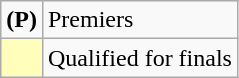<table class=wikitable>
<tr>
<td><strong>(P)</strong></td>
<td>Premiers</td>
</tr>
<tr>
<td bgcolor=FFFFBB></td>
<td>Qualified for finals</td>
</tr>
</table>
